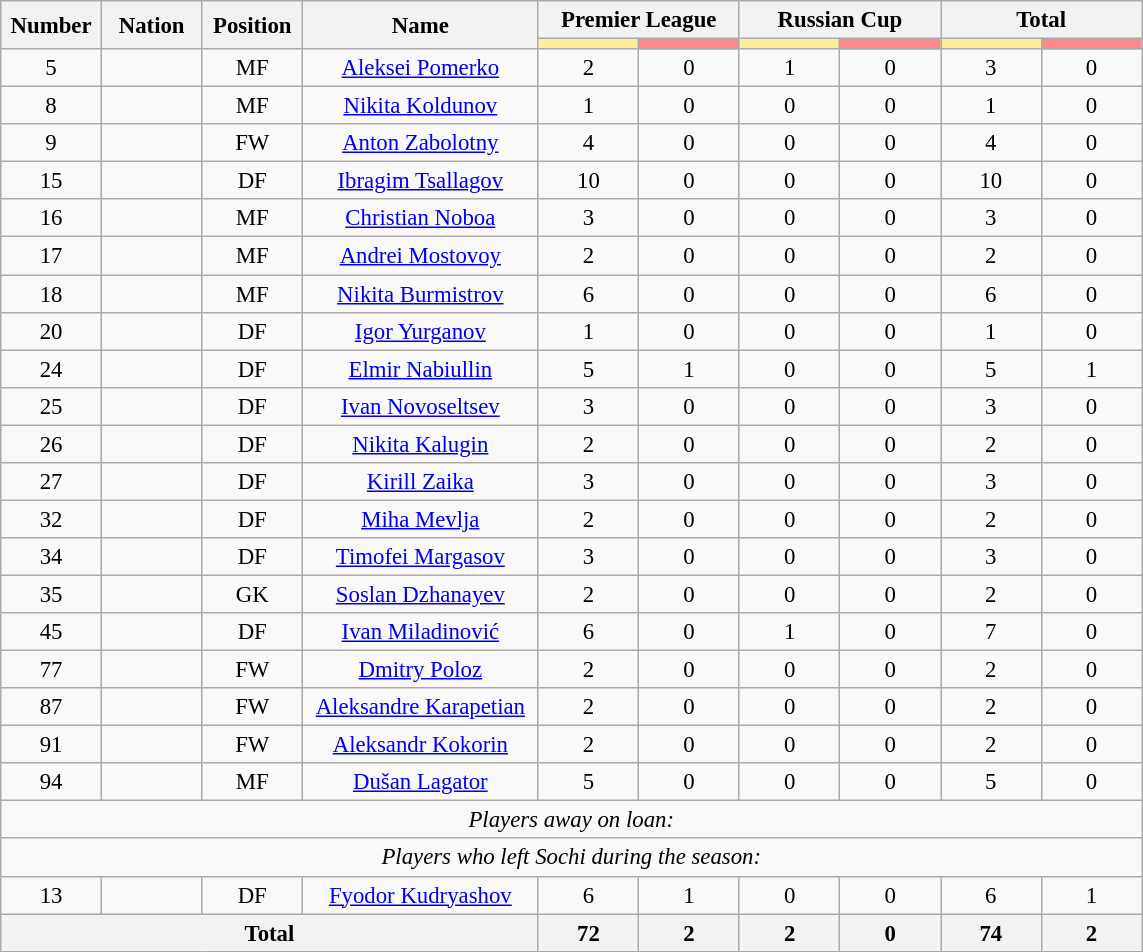<table class="wikitable" style="font-size: 95%; text-align: center;">
<tr>
<th rowspan=2 width=60>Number</th>
<th rowspan=2 width=60>Nation</th>
<th rowspan=2 width=60>Position</th>
<th rowspan=2 width=150>Name</th>
<th colspan=2>Premier League</th>
<th colspan=2>Russian Cup</th>
<th colspan=2>Total</th>
</tr>
<tr>
<th style="width:60px; background:#fe9;"></th>
<th style="width:60px; background:#ff8888;"></th>
<th style="width:60px; background:#fe9;"></th>
<th style="width:60px; background:#ff8888;"></th>
<th style="width:60px; background:#fe9;"></th>
<th style="width:60px; background:#ff8888;"></th>
</tr>
<tr>
<td>5</td>
<td></td>
<td>MF</td>
<td><a href='#'>Aleksei Pomerko</a></td>
<td>2</td>
<td>0</td>
<td>1</td>
<td>0</td>
<td>3</td>
<td>0</td>
</tr>
<tr>
<td>8</td>
<td></td>
<td>MF</td>
<td><a href='#'>Nikita Koldunov</a></td>
<td>1</td>
<td>0</td>
<td>0</td>
<td>0</td>
<td>1</td>
<td>0</td>
</tr>
<tr>
<td>9</td>
<td></td>
<td>FW</td>
<td><a href='#'>Anton Zabolotny</a></td>
<td>4</td>
<td>0</td>
<td>0</td>
<td>0</td>
<td>4</td>
<td>0</td>
</tr>
<tr>
<td>15</td>
<td></td>
<td>DF</td>
<td><a href='#'>Ibragim Tsallagov</a></td>
<td>10</td>
<td>0</td>
<td>0</td>
<td>0</td>
<td>10</td>
<td>0</td>
</tr>
<tr>
<td>16</td>
<td></td>
<td>MF</td>
<td><a href='#'>Christian Noboa</a></td>
<td>3</td>
<td>0</td>
<td>0</td>
<td>0</td>
<td>3</td>
<td>0</td>
</tr>
<tr>
<td>17</td>
<td></td>
<td>MF</td>
<td><a href='#'>Andrei Mostovoy</a></td>
<td>2</td>
<td>0</td>
<td>0</td>
<td>0</td>
<td>2</td>
<td>0</td>
</tr>
<tr>
<td>18</td>
<td></td>
<td>MF</td>
<td><a href='#'>Nikita Burmistrov</a></td>
<td>6</td>
<td>0</td>
<td>0</td>
<td>0</td>
<td>6</td>
<td>0</td>
</tr>
<tr>
<td>20</td>
<td></td>
<td>DF</td>
<td><a href='#'>Igor Yurganov</a></td>
<td>1</td>
<td>0</td>
<td>0</td>
<td>0</td>
<td>1</td>
<td>0</td>
</tr>
<tr>
<td>24</td>
<td></td>
<td>DF</td>
<td><a href='#'>Elmir Nabiullin</a></td>
<td>5</td>
<td>1</td>
<td>0</td>
<td>0</td>
<td>5</td>
<td>1</td>
</tr>
<tr>
<td>25</td>
<td></td>
<td>DF</td>
<td><a href='#'>Ivan Novoseltsev</a></td>
<td>3</td>
<td>0</td>
<td>0</td>
<td>0</td>
<td>3</td>
<td>0</td>
</tr>
<tr>
<td>26</td>
<td></td>
<td>DF</td>
<td><a href='#'>Nikita Kalugin</a></td>
<td>2</td>
<td>0</td>
<td>0</td>
<td>0</td>
<td>2</td>
<td>0</td>
</tr>
<tr>
<td>27</td>
<td></td>
<td>DF</td>
<td><a href='#'>Kirill Zaika</a></td>
<td>3</td>
<td>0</td>
<td>0</td>
<td>0</td>
<td>3</td>
<td>0</td>
</tr>
<tr>
<td>32</td>
<td></td>
<td>DF</td>
<td><a href='#'>Miha Mevlja</a></td>
<td>2</td>
<td>0</td>
<td>0</td>
<td>0</td>
<td>2</td>
<td>0</td>
</tr>
<tr>
<td>34</td>
<td></td>
<td>DF</td>
<td><a href='#'>Timofei Margasov</a></td>
<td>3</td>
<td>0</td>
<td>0</td>
<td>0</td>
<td>3</td>
<td>0</td>
</tr>
<tr>
<td>35</td>
<td></td>
<td>GK</td>
<td><a href='#'>Soslan Dzhanayev</a></td>
<td>2</td>
<td>0</td>
<td>0</td>
<td>0</td>
<td>2</td>
<td>0</td>
</tr>
<tr>
<td>45</td>
<td></td>
<td>DF</td>
<td><a href='#'>Ivan Miladinović</a></td>
<td>6</td>
<td>0</td>
<td>1</td>
<td>0</td>
<td>7</td>
<td>0</td>
</tr>
<tr>
<td>77</td>
<td></td>
<td>FW</td>
<td><a href='#'>Dmitry Poloz</a></td>
<td>2</td>
<td>0</td>
<td>0</td>
<td>0</td>
<td>2</td>
<td>0</td>
</tr>
<tr>
<td>87</td>
<td></td>
<td>FW</td>
<td><a href='#'>Aleksandre Karapetian</a></td>
<td>2</td>
<td>0</td>
<td>0</td>
<td>0</td>
<td>2</td>
<td>0</td>
</tr>
<tr>
<td>91</td>
<td></td>
<td>FW</td>
<td><a href='#'>Aleksandr Kokorin</a></td>
<td>2</td>
<td>0</td>
<td>0</td>
<td>0</td>
<td>2</td>
<td>0</td>
</tr>
<tr>
<td>94</td>
<td></td>
<td>MF</td>
<td><a href='#'>Dušan Lagator</a></td>
<td>5</td>
<td>0</td>
<td>0</td>
<td>0</td>
<td>5</td>
<td>0</td>
</tr>
<tr>
<td colspan="14"><em>Players away on loan:</em></td>
</tr>
<tr>
<td colspan="14"><em>Players who left Sochi during the season:</em></td>
</tr>
<tr>
<td>13</td>
<td></td>
<td>DF</td>
<td><a href='#'>Fyodor Kudryashov</a></td>
<td>6</td>
<td>1</td>
<td>0</td>
<td>0</td>
<td>6</td>
<td>1</td>
</tr>
<tr>
<th colspan=4>Total</th>
<th>72</th>
<th>2</th>
<th>2</th>
<th>0</th>
<th>74</th>
<th>2</th>
</tr>
</table>
